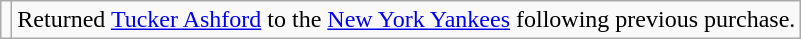<table class="wikitable">
<tr>
<td></td>
<td>Returned <a href='#'>Tucker Ashford</a> to the <a href='#'>New York Yankees</a> following previous purchase.</td>
</tr>
</table>
